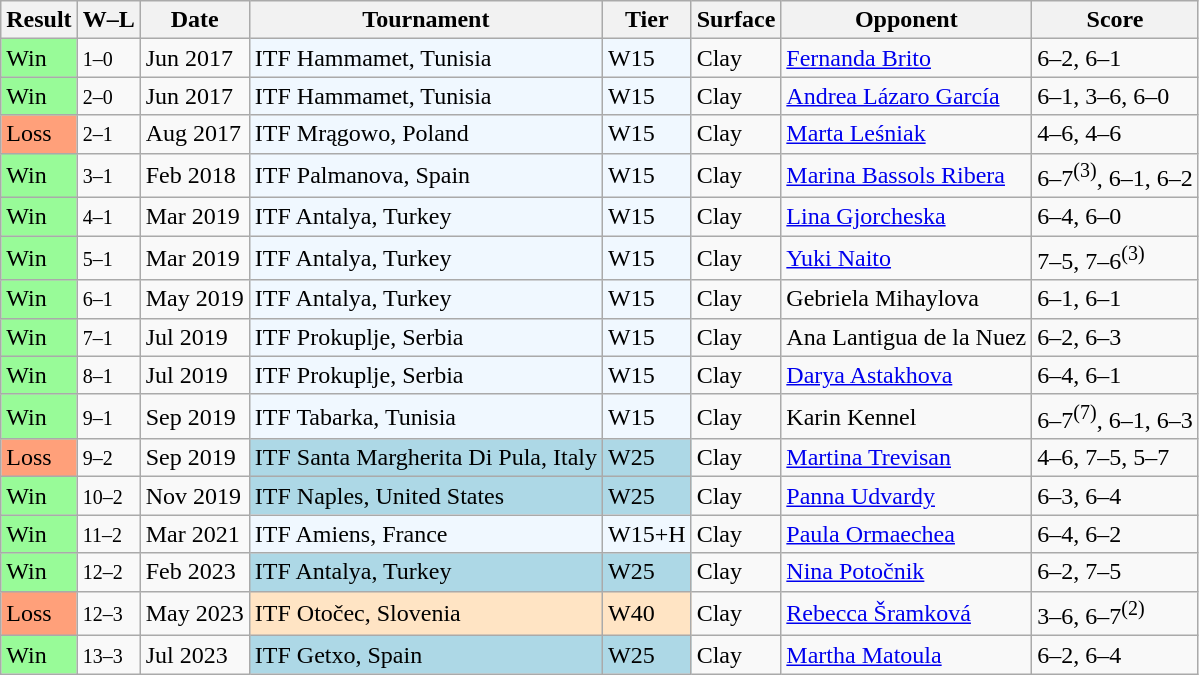<table class="sortable wikitable">
<tr>
<th>Result</th>
<th class="unsortable">W–L</th>
<th>Date</th>
<th>Tournament</th>
<th>Tier</th>
<th>Surface</th>
<th>Opponent</th>
<th class="unsortable">Score</th>
</tr>
<tr>
<td bgcolor="98FB98">Win</td>
<td><small>1–0</small></td>
<td>Jun 2017</td>
<td style="background:#f0f8ff;">ITF Hammamet, Tunisia</td>
<td style="background:#f0f8ff;">W15</td>
<td>Clay</td>
<td> <a href='#'>Fernanda Brito</a></td>
<td>6–2, 6–1</td>
</tr>
<tr>
<td bgcolor="98FB98">Win</td>
<td><small>2–0</small></td>
<td>Jun 2017</td>
<td style="background:#f0f8ff;">ITF Hammamet, Tunisia</td>
<td style="background:#f0f8ff;">W15</td>
<td>Clay</td>
<td> <a href='#'>Andrea Lázaro García</a></td>
<td>6–1, 3–6, 6–0</td>
</tr>
<tr>
<td bgcolor="ffa07a">Loss</td>
<td><small>2–1</small></td>
<td>Aug 2017</td>
<td style="background:#f0f8ff;">ITF Mrągowo, Poland</td>
<td style="background:#f0f8ff;">W15</td>
<td>Clay</td>
<td> <a href='#'>Marta Leśniak</a></td>
<td>4–6, 4–6</td>
</tr>
<tr>
<td bgcolor="98FB98">Win</td>
<td><small>3–1</small></td>
<td>Feb 2018</td>
<td style="background:#f0f8ff;">ITF Palmanova, Spain</td>
<td style="background:#f0f8ff;">W15</td>
<td>Clay</td>
<td> <a href='#'>Marina Bassols Ribera</a></td>
<td>6–7<sup>(3)</sup>, 6–1, 6–2</td>
</tr>
<tr>
<td bgcolor="98FB98">Win</td>
<td><small>4–1</small></td>
<td>Mar 2019</td>
<td style="background:#f0f8ff;">ITF Antalya, Turkey</td>
<td style="background:#f0f8ff;">W15</td>
<td>Clay</td>
<td> <a href='#'>Lina Gjorcheska</a></td>
<td>6–4, 6–0</td>
</tr>
<tr>
<td bgcolor="98FB98">Win</td>
<td><small>5–1</small></td>
<td>Mar 2019</td>
<td style="background:#f0f8ff;">ITF Antalya, Turkey</td>
<td style="background:#f0f8ff;">W15</td>
<td>Clay</td>
<td> <a href='#'>Yuki Naito</a></td>
<td>7–5, 7–6<sup>(3)</sup></td>
</tr>
<tr>
<td bgcolor="98FB98">Win</td>
<td><small>6–1</small></td>
<td>May 2019</td>
<td style="background:#f0f8ff;">ITF Antalya, Turkey</td>
<td style="background:#f0f8ff;">W15</td>
<td>Clay</td>
<td> Gebriela Mihaylova</td>
<td>6–1, 6–1</td>
</tr>
<tr>
<td bgcolor="98FB98">Win</td>
<td><small>7–1</small></td>
<td>Jul 2019</td>
<td style="background:#f0f8ff;">ITF Prokuplje, Serbia</td>
<td style="background:#f0f8ff;">W15</td>
<td>Clay</td>
<td> Ana Lantigua de la Nuez</td>
<td>6–2, 6–3</td>
</tr>
<tr>
<td bgcolor="98FB98">Win</td>
<td><small>8–1</small></td>
<td>Jul 2019</td>
<td style="background:#f0f8ff;">ITF Prokuplje, Serbia</td>
<td style="background:#f0f8ff;">W15</td>
<td>Clay</td>
<td> <a href='#'>Darya Astakhova</a></td>
<td>6–4, 6–1</td>
</tr>
<tr>
<td bgcolor="98FB98">Win</td>
<td><small>9–1</small></td>
<td>Sep 2019</td>
<td style="background:#f0f8ff;">ITF Tabarka, Tunisia</td>
<td style="background:#f0f8ff;">W15</td>
<td>Clay</td>
<td> Karin Kennel</td>
<td>6–7<sup>(7)</sup>, 6–1, 6–3</td>
</tr>
<tr>
<td bgcolor="ffa07a">Loss</td>
<td><small>9–2</small></td>
<td>Sep 2019</td>
<td style="background:lightblue">ITF Santa Margherita Di Pula, Italy</td>
<td style="background:lightblue">W25</td>
<td>Clay</td>
<td> <a href='#'>Martina Trevisan</a></td>
<td>4–6, 7–5, 5–7</td>
</tr>
<tr>
<td bgcolor="98FB98">Win</td>
<td><small>10–2</small></td>
<td>Nov 2019</td>
<td style="background:lightblue">ITF Naples, United States</td>
<td style="background:lightblue">W25</td>
<td>Clay</td>
<td> <a href='#'>Panna Udvardy</a></td>
<td>6–3, 6–4</td>
</tr>
<tr>
<td bgcolor="98FB98">Win</td>
<td><small>11–2</small></td>
<td>Mar 2021</td>
<td style="background:#f0f8ff;">ITF Amiens, France</td>
<td style="background:#f0f8ff;">W15+H</td>
<td>Clay</td>
<td> <a href='#'>Paula Ormaechea</a></td>
<td>6–4, 6–2</td>
</tr>
<tr>
<td bgcolor="98FB98">Win</td>
<td><small>12–2</small></td>
<td>Feb 2023</td>
<td style="background:lightblue">ITF Antalya, Turkey</td>
<td style="background:lightblue">W25</td>
<td>Clay</td>
<td> <a href='#'>Nina Potočnik</a></td>
<td>6–2, 7–5</td>
</tr>
<tr>
<td bgcolor="ffa07a">Loss</td>
<td><small>12–3</small></td>
<td>May 2023</td>
<td style="background:#ffe4c4;">ITF Otočec, Slovenia</td>
<td style="background:#ffe4c4;">W40</td>
<td>Clay</td>
<td> <a href='#'>Rebecca Šramková</a></td>
<td>3–6, 6–7<sup>(2)</sup></td>
</tr>
<tr>
<td bgcolor="98FB98">Win</td>
<td><small>13–3</small></td>
<td>Jul 2023</td>
<td style="background:lightblue">ITF Getxo, Spain</td>
<td style="background:lightblue">W25</td>
<td>Clay</td>
<td> <a href='#'>Martha Matoula</a></td>
<td>6–2, 6–4</td>
</tr>
</table>
